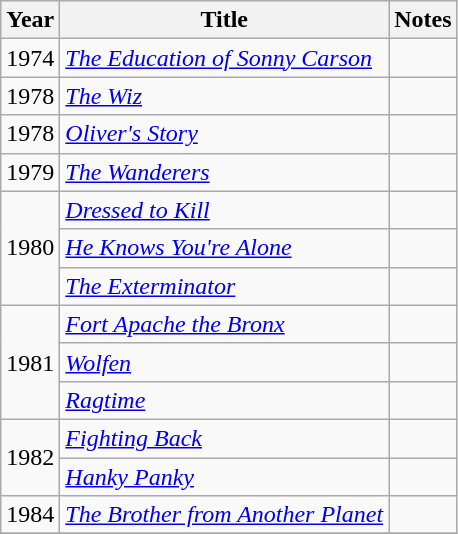<table class="wikitable">
<tr>
<th>Year</th>
<th>Title</th>
<th>Notes</th>
</tr>
<tr>
<td>1974</td>
<td><em><a href='#'>The Education of Sonny Carson</a></em></td>
<td></td>
</tr>
<tr>
<td>1978</td>
<td><em><a href='#'>The Wiz</a></em></td>
<td></td>
</tr>
<tr>
<td>1978</td>
<td><em><a href='#'>Oliver's Story</a></em></td>
<td></td>
</tr>
<tr>
<td>1979</td>
<td><em><a href='#'>The Wanderers</a></em></td>
<td></td>
</tr>
<tr>
<td rowspan="3">1980</td>
<td><em><a href='#'>Dressed to Kill</a></em></td>
<td></td>
</tr>
<tr>
<td><em><a href='#'>He Knows You're Alone</a></em></td>
<td></td>
</tr>
<tr>
<td><em><a href='#'>The Exterminator</a></em></td>
<td></td>
</tr>
<tr>
<td rowspan="3">1981</td>
<td><em><a href='#'>Fort Apache the Bronx</a></em></td>
<td></td>
</tr>
<tr>
<td><em><a href='#'>Wolfen</a></em></td>
<td></td>
</tr>
<tr>
<td><em><a href='#'>Ragtime</a></em></td>
<td></td>
</tr>
<tr>
<td rowspan="2">1982</td>
<td><em><a href='#'>Fighting Back</a></em></td>
<td></td>
</tr>
<tr>
<td><em><a href='#'>Hanky Panky</a></em></td>
<td></td>
</tr>
<tr>
<td>1984</td>
<td><em><a href='#'>The Brother from Another Planet</a></em></td>
<td></td>
</tr>
<tr>
</tr>
</table>
